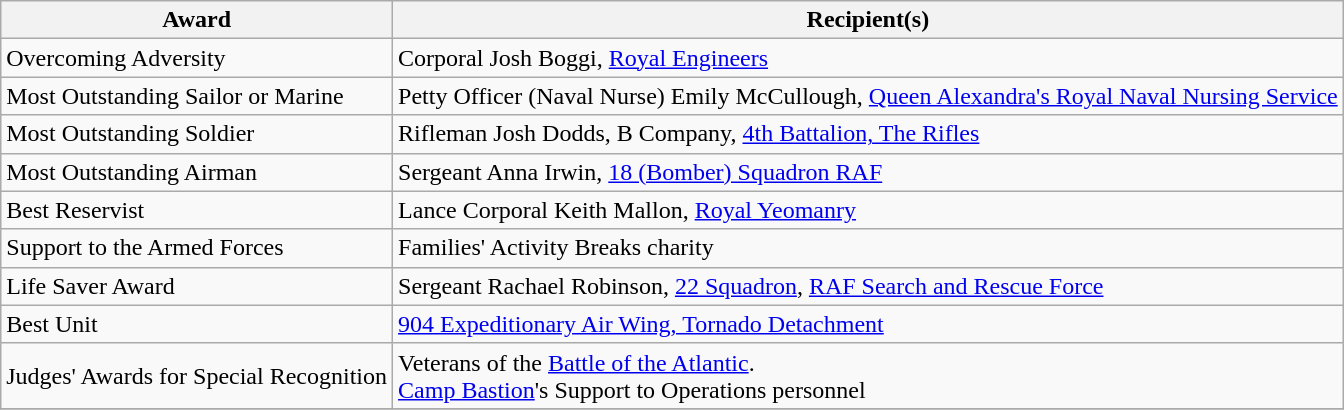<table class="wikitable" border="1">
<tr>
<th>Award</th>
<th>Recipient(s)</th>
</tr>
<tr>
<td>Overcoming Adversity</td>
<td>Corporal Josh Boggi, <a href='#'>Royal Engineers</a></td>
</tr>
<tr>
<td>Most Outstanding Sailor or Marine</td>
<td>Petty Officer (Naval Nurse) Emily McCullough, <a href='#'>Queen Alexandra's Royal Naval Nursing Service</a></td>
</tr>
<tr>
<td>Most Outstanding Soldier</td>
<td>Rifleman Josh Dodds, B Company, <a href='#'>4th Battalion, The Rifles</a></td>
</tr>
<tr>
<td>Most Outstanding Airman</td>
<td>Sergeant Anna Irwin, <a href='#'>18 (Bomber) Squadron RAF</a></td>
</tr>
<tr>
<td>Best Reservist</td>
<td>Lance Corporal Keith Mallon, <a href='#'>Royal Yeomanry</a></td>
</tr>
<tr>
<td>Support to the Armed Forces</td>
<td>Families' Activity Breaks charity</td>
</tr>
<tr>
<td>Life Saver Award</td>
<td>Sergeant Rachael Robinson, <a href='#'>22 Squadron</a>, <a href='#'>RAF Search and Rescue Force</a></td>
</tr>
<tr>
<td>Best Unit</td>
<td><a href='#'>904 Expeditionary Air Wing, Tornado Detachment</a></td>
</tr>
<tr>
<td>Judges' Awards for Special Recognition</td>
<td>Veterans of the <a href='#'>Battle of the Atlantic</a>.<br><a href='#'>Camp Bastion</a>'s Support to Operations personnel</td>
</tr>
<tr>
</tr>
</table>
